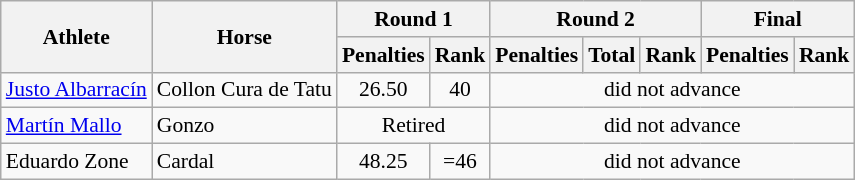<table class=wikitable style="font-size:90%">
<tr>
<th rowspan="2">Athlete</th>
<th rowspan="2">Horse</th>
<th colspan="2">Round 1</th>
<th colspan="3">Round 2</th>
<th colspan="2">Final</th>
</tr>
<tr>
<th>Penalties</th>
<th>Rank</th>
<th>Penalties</th>
<th>Total</th>
<th>Rank</th>
<th>Penalties</th>
<th>Rank</th>
</tr>
<tr>
<td><a href='#'>Justo Albarracín</a></td>
<td>Collon Cura de Tatu</td>
<td align="center">26.50</td>
<td align="center">40</td>
<td align="center" colspan=5>did not advance</td>
</tr>
<tr>
<td><a href='#'>Martín Mallo</a></td>
<td>Gonzo</td>
<td align="center" colspan=2>Retired</td>
<td align="center" colspan=5>did not advance</td>
</tr>
<tr>
<td>Eduardo Zone</td>
<td>Cardal</td>
<td align="center">48.25</td>
<td align="center">=46</td>
<td align="center" colspan=5>did not advance</td>
</tr>
</table>
